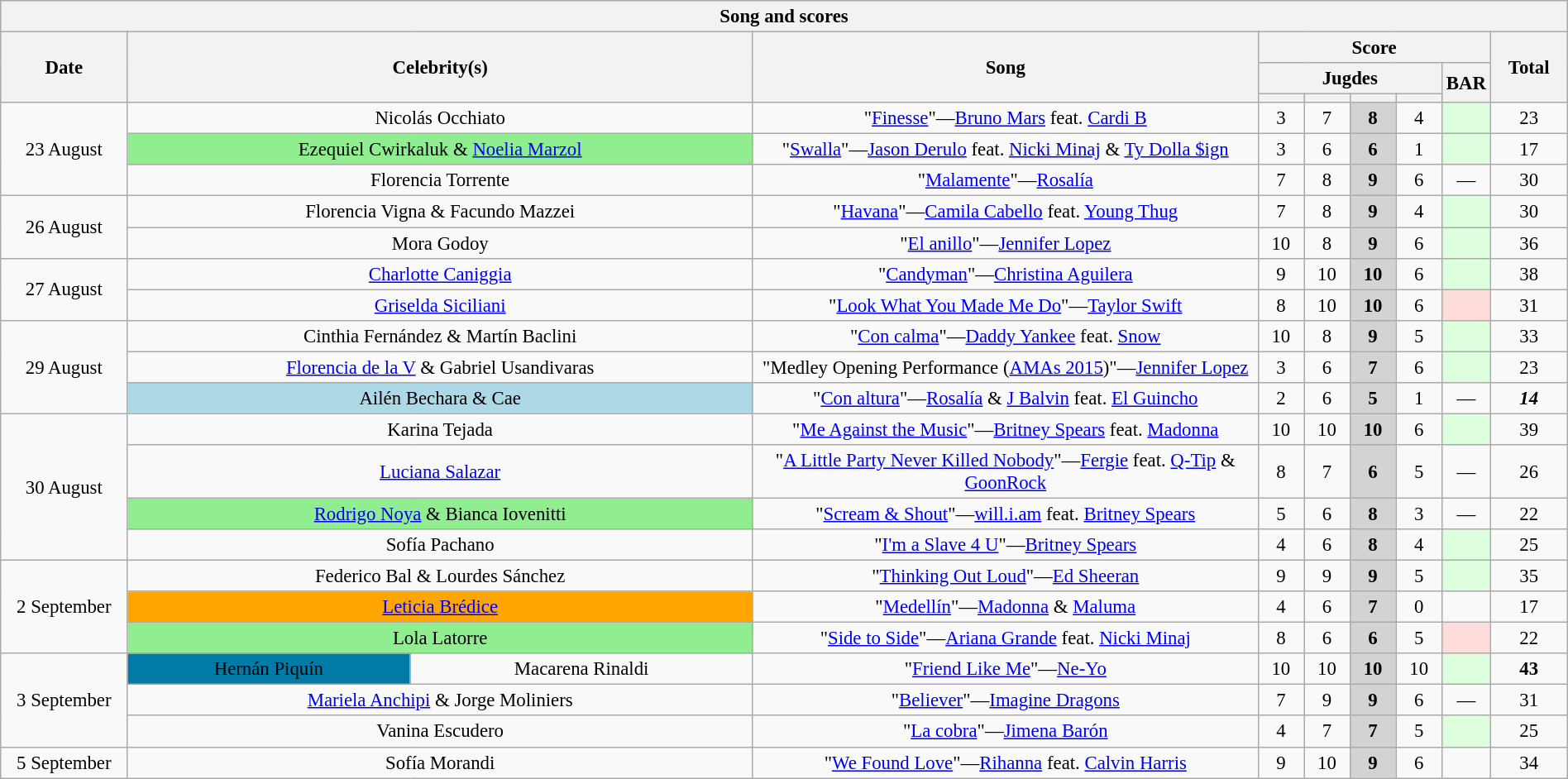<table class="wikitable collapsible collapsed" style="font-size:95%; text-align: center; width: 100%;">
<tr>
<th colspan="11" style="with: 100%;" align=center>Song and scores</th>
</tr>
<tr>
<th rowspan="3" width=95>Date</th>
<th rowspan="3" colspan="2" width=190>Celebrity(s)</th>
<th rowspan="3" width=400>Song</th>
<th colspan="5">Score</th>
<th rowspan="3" width=55>Total</th>
</tr>
<tr>
<th colspan="4">Jugdes</th>
<th rowspan="2" width=30>BAR<br></th>
</tr>
<tr>
<th width=30></th>
<th width=30></th>
<th width=30></th>
<th width=30></th>
</tr>
<tr>
<td rowspan="3">23 August</td>
<td bgcolor="" colspan="2">Nicolás Occhiato</td>
<td>"<a href='#'>Finesse</a>"—<a href='#'>Bruno Mars</a> feat. <a href='#'>Cardi B</a></td>
<td>3</td>
<td>7</td>
<td bgcolor="lightgrey"><strong>8</strong></td>
<td>4</td>
<td bgcolor="#ddffdd"></td>
<td>23</td>
</tr>
<tr>
<td bgcolor="lightgreen" colspan="2">Ezequiel Cwirkaluk & <a href='#'>Noelia Marzol</a></td>
<td>"<a href='#'>Swalla</a>"—<a href='#'>Jason Derulo</a> feat. <a href='#'>Nicki Minaj</a> & <a href='#'>Ty Dolla $ign</a></td>
<td>3</td>
<td>6</td>
<td bgcolor="lightgrey"><strong>6</strong></td>
<td>1</td>
<td bgcolor="#ddffdd"></td>
<td>17</td>
</tr>
<tr>
<td bgcolor="" colspan="2">Florencia Torrente</td>
<td>"<a href='#'>Malamente</a>"—<a href='#'>Rosalía</a></td>
<td>7</td>
<td>8</td>
<td bgcolor="lightgrey"><strong>9</strong></td>
<td>6</td>
<td>—</td>
<td>30</td>
</tr>
<tr>
<td rowspan="2">26 August</td>
<td bgcolor="" colspan="2">Florencia Vigna & Facundo Mazzei</td>
<td>"<a href='#'>Havana</a>"—<a href='#'>Camila Cabello</a> feat. <a href='#'>Young Thug</a></td>
<td>7</td>
<td>8</td>
<td bgcolor="lightgrey"><strong>9</strong></td>
<td>4</td>
<td bgcolor="#ddffdd"></td>
<td>30</td>
</tr>
<tr>
<td bgcolor="" colspan="2">Mora Godoy</td>
<td>"<a href='#'>El anillo</a>"—<a href='#'>Jennifer Lopez</a></td>
<td>10</td>
<td>8</td>
<td bgcolor="lightgrey"><strong>9</strong></td>
<td>6</td>
<td bgcolor="#ddffdd"></td>
<td>36</td>
</tr>
<tr>
<td rowspan="2">27 August</td>
<td bgcolor="" colspan="2"><a href='#'>Charlotte Caniggia</a></td>
<td>"<a href='#'>Candyman</a>"—<a href='#'>Christina Aguilera</a></td>
<td>9</td>
<td>10</td>
<td bgcolor="lightgrey"><strong>10</strong></td>
<td>6</td>
<td bgcolor="#ddffdd"></td>
<td>38</td>
</tr>
<tr>
<td bgcolor="" colspan="2"><a href='#'>Griselda Siciliani</a></td>
<td>"<a href='#'>Look What You Made Me Do</a>"—<a href='#'>Taylor Swift</a></td>
<td>8</td>
<td>10</td>
<td bgcolor="lightgrey"><strong>10</strong></td>
<td>6</td>
<td bgcolor="#ffdddd"></td>
<td>31</td>
</tr>
<tr>
<td rowspan="3">29 August</td>
<td bgcolor="" colspan="2">Cinthia Fernández & Martín Baclini</td>
<td>"<a href='#'>Con calma</a>"—<a href='#'>Daddy Yankee</a> feat. <a href='#'>Snow</a></td>
<td>10</td>
<td>8</td>
<td bgcolor="lightgrey"><strong>9</strong></td>
<td>5</td>
<td bgcolor="#ddffdd"></td>
<td>33</td>
</tr>
<tr>
<td bgcolor="" colspan="2"><a href='#'>Florencia de la V</a> & Gabriel Usandivaras</td>
<td>"Medley Opening Performance (<a href='#'>AMAs 2015</a>)"—<a href='#'>Jennifer Lopez</a></td>
<td>3</td>
<td>6</td>
<td bgcolor="lightgrey"><strong>7</strong></td>
<td>6</td>
<td bgcolor="#ddffdd"></td>
<td>23</td>
</tr>
<tr>
<td bgcolor="lightblue" colspan="2">Ailén Bechara & Cae</td>
<td>"<a href='#'>Con altura</a>"—<a href='#'>Rosalía</a> & <a href='#'>J Balvin</a> feat. <a href='#'>El Guincho</a></td>
<td>2</td>
<td>6</td>
<td bgcolor="lightgrey"><strong>5</strong></td>
<td>1</td>
<td>—</td>
<td><span><strong><em>14</em></strong></span></td>
</tr>
<tr>
<td rowspan="4">30 August</td>
<td bgcolor="" colspan="2">Karina Tejada</td>
<td>"<a href='#'>Me Against the Music</a>"—<a href='#'>Britney Spears</a> feat. <a href='#'>Madonna</a></td>
<td>10</td>
<td>10</td>
<td bgcolor="lightgrey"><strong>10</strong></td>
<td>6</td>
<td bgcolor="#ddffdd"></td>
<td>39</td>
</tr>
<tr>
<td bgcolor="" colspan="2"><a href='#'>Luciana Salazar</a></td>
<td>"<a href='#'>A Little Party Never Killed Nobody</a>"—<a href='#'>Fergie</a> feat. <a href='#'>Q-Tip</a> & <a href='#'>GoonRock</a></td>
<td>8</td>
<td>7</td>
<td bgcolor="lightgrey"><strong>6</strong></td>
<td>5</td>
<td>—</td>
<td>26</td>
</tr>
<tr>
<td bgcolor="lightgreen" colspan="2"><a href='#'>Rodrigo Noya</a> & Bianca Iovenitti</td>
<td>"<a href='#'>Scream & Shout</a>"—<a href='#'>will.i.am</a> feat. <a href='#'>Britney Spears</a></td>
<td>5</td>
<td>6</td>
<td bgcolor="lightgrey"><strong>8</strong></td>
<td>3</td>
<td>—</td>
<td>22</td>
</tr>
<tr>
<td bgcolor="" colspan="2">Sofía Pachano</td>
<td>"<a href='#'>I'm a Slave 4 U</a>"—<a href='#'>Britney Spears</a></td>
<td>4</td>
<td>6</td>
<td bgcolor="lightgrey"><strong>8</strong></td>
<td>4</td>
<td bgcolor="#ddffdd"></td>
<td>25</td>
</tr>
<tr>
<td rowspan="3">2 September</td>
<td bgcolor="" colspan="2">Federico Bal & Lourdes Sánchez</td>
<td>"<a href='#'>Thinking Out Loud</a>"—<a href='#'>Ed Sheeran</a></td>
<td>9</td>
<td>9</td>
<td bgcolor="lightgrey"><strong>9</strong></td>
<td>5</td>
<td bgcolor="#ddffdd"></td>
<td>35</td>
</tr>
<tr>
<td bgcolor="orange" colspan="2"><a href='#'>Leticia Brédice</a></td>
<td>"<a href='#'>Medellín</a>"—<a href='#'>Madonna</a> & <a href='#'>Maluma</a></td>
<td>4</td>
<td>6</td>
<td bgcolor="lightgrey"><strong>7</strong></td>
<td>0</td>
<td></td>
<td>17</td>
</tr>
<tr>
<td bgcolor="lightgreen" colspan="2">Lola Latorre</td>
<td>"<a href='#'>Side to Side</a>"—<a href='#'>Ariana Grande</a> feat. <a href='#'>Nicki Minaj</a></td>
<td>8</td>
<td>6</td>
<td bgcolor="lightgrey"><strong>6</strong></td>
<td>5</td>
<td bgcolor="#ffdddd"></td>
<td>22</td>
</tr>
<tr>
<td rowspan="3">3 September</td>
<td bgcolor="#007BA7">Hernán Piquín</td>
<td bgcolor="">Macarena Rinaldi</td>
<td>"<a href='#'>Friend Like Me</a>"—<a href='#'>Ne-Yo</a></td>
<td>10</td>
<td>10</td>
<td bgcolor="lightgrey"><strong>10</strong></td>
<td>10</td>
<td bgcolor="#ddffdd"></td>
<td><span><strong>43</strong></span></td>
</tr>
<tr>
<td bgcolor="" colspan="2"><a href='#'>Mariela Anchipi</a> & Jorge Moliniers</td>
<td>"<a href='#'>Believer</a>"—<a href='#'>Imagine Dragons</a></td>
<td>7</td>
<td>9</td>
<td bgcolor="lightgrey"><strong>9</strong></td>
<td>6</td>
<td>—</td>
<td>31</td>
</tr>
<tr>
<td bgcolor="" colspan="2">Vanina Escudero</td>
<td>"<a href='#'>La cobra</a>"—<a href='#'>Jimena Barón</a></td>
<td>4</td>
<td>7</td>
<td bgcolor="lightgrey"><strong>7</strong></td>
<td>5</td>
<td bgcolor="#ddffdd"></td>
<td>25</td>
</tr>
<tr>
<td rowspan="1">5 September</td>
<td bgcolor="" colspan="2">Sofía Morandi</td>
<td>"<a href='#'>We Found Love</a>"—<a href='#'>Rihanna</a> feat. <a href='#'>Calvin Harris</a></td>
<td>9</td>
<td>10</td>
<td bgcolor="lightgrey"><strong>9</strong></td>
<td>6</td>
<td></td>
<td>34</td>
</tr>
</table>
